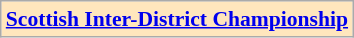<table class="wikitable" style="font-size:90%">
<tr>
<td style="text-align:center; background:#ffe6bd;"><strong><a href='#'>Scottish Inter-District Championship</a></strong></td>
</tr>
</table>
